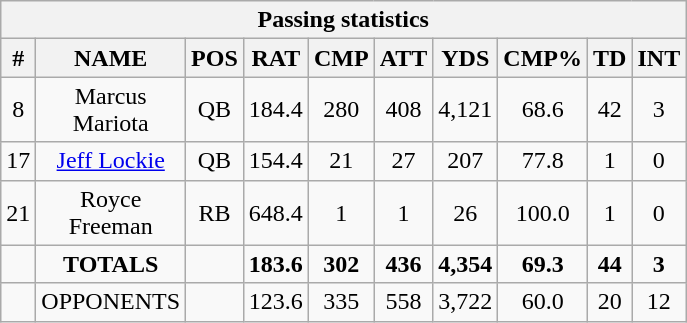<table style="width:30%; text-align:center;" class="wikitable collapsible collapsed">
<tr>
<th colspan="10">Passing statistics</th>
</tr>
<tr>
<th>#</th>
<th>NAME</th>
<th>POS</th>
<th>RAT</th>
<th>CMP</th>
<th>ATT</th>
<th>YDS</th>
<th>CMP%</th>
<th>TD</th>
<th>INT</th>
</tr>
<tr>
<td>8</td>
<td>Marcus Mariota</td>
<td>QB</td>
<td>184.4</td>
<td>280</td>
<td>408</td>
<td>4,121</td>
<td>68.6</td>
<td>42</td>
<td>3</td>
</tr>
<tr>
<td>17</td>
<td><a href='#'>Jeff Lockie</a></td>
<td>QB</td>
<td>154.4</td>
<td>21</td>
<td>27</td>
<td>207</td>
<td>77.8</td>
<td>1</td>
<td>0</td>
</tr>
<tr>
<td>21</td>
<td>Royce Freeman</td>
<td>RB</td>
<td>648.4</td>
<td>1</td>
<td>1</td>
<td>26</td>
<td>100.0</td>
<td>1</td>
<td>0</td>
</tr>
<tr>
<td></td>
<td><strong>TOTALS</strong></td>
<td></td>
<td><strong>183.6</strong></td>
<td><strong>302</strong></td>
<td><strong>436</strong></td>
<td><strong>4,354</strong></td>
<td><strong>69.3</strong></td>
<td><strong>44</strong></td>
<td><strong>3</strong></td>
</tr>
<tr>
<td></td>
<td>OPPONENTS</td>
<td></td>
<td>123.6</td>
<td>335</td>
<td>558</td>
<td>3,722</td>
<td>60.0</td>
<td>20</td>
<td>12</td>
</tr>
</table>
